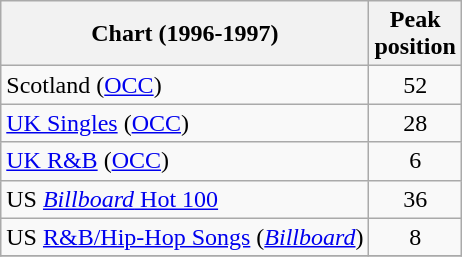<table class="wikitable">
<tr>
<th align="center">Chart (1996-1997)</th>
<th align="center">Peak<br>position</th>
</tr>
<tr>
<td align="left">Scotland (<a href='#'>OCC</a>)</td>
<td align="center">52</td>
</tr>
<tr>
<td align="left"><a href='#'>UK Singles</a> (<a href='#'>OCC</a>)</td>
<td align="center">28</td>
</tr>
<tr>
<td align="left"><a href='#'>UK R&B</a> (<a href='#'>OCC</a>)</td>
<td align="center">6</td>
</tr>
<tr>
<td align="left">US <a href='#'><em>Billboard</em> Hot 100</a></td>
<td align="center">36</td>
</tr>
<tr>
<td align="left">US <a href='#'>R&B/Hip-Hop Songs</a> (<em><a href='#'>Billboard</a></em>)</td>
<td align="center">8</td>
</tr>
<tr>
</tr>
</table>
